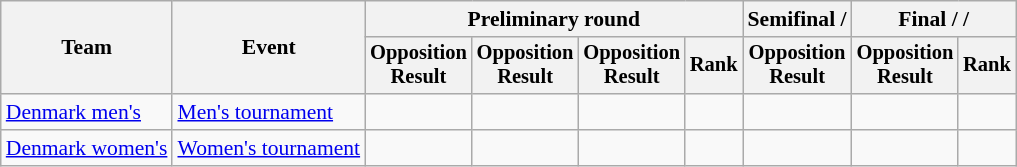<table class=wikitable style=font-size:90%>
<tr>
<th rowspan=2>Team</th>
<th rowspan=2>Event</th>
<th colspan=4>Preliminary round</th>
<th>Semifinal / </th>
<th colspan=2>Final /  / </th>
</tr>
<tr style=font-size:95%>
<th>Opposition<br>Result</th>
<th>Opposition<br>Result</th>
<th>Opposition<br>Result</th>
<th>Rank</th>
<th>Opposition<br>Result</th>
<th>Opposition<br>Result</th>
<th>Rank</th>
</tr>
<tr align=center>
<td align=left><a href='#'>Denmark men's</a></td>
<td align=left><a href='#'>Men's tournament</a></td>
<td></td>
<td></td>
<td></td>
<td></td>
<td></td>
<td></td>
<td></td>
</tr>
<tr align=center>
<td align=left><a href='#'>Denmark women's</a></td>
<td align=left><a href='#'>Women's tournament</a></td>
<td></td>
<td></td>
<td></td>
<td></td>
<td></td>
<td></td>
<td></td>
</tr>
</table>
